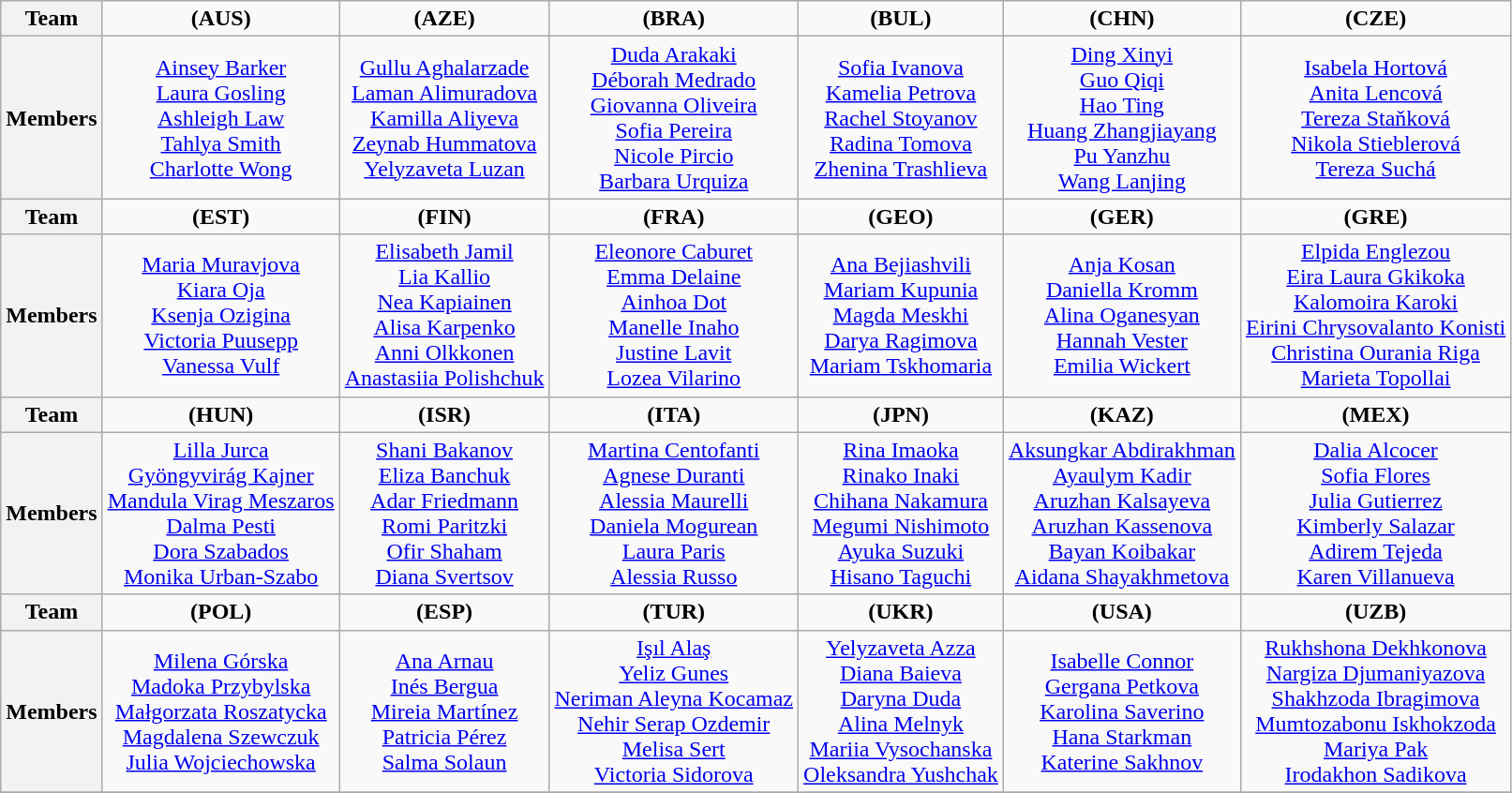<table class="wikitable" style="text-align:center">
<tr>
<th>Team</th>
<td><strong></strong> <strong>(AUS)</strong></td>
<td><strong> (AZE)</strong></td>
<td><strong> (BRA)</strong></td>
<td><strong> (BUL)</strong></td>
<td><strong> (CHN)</strong></td>
<td><strong> (CZE)</strong></td>
</tr>
<tr>
<th>Members</th>
<td><a href='#'>Ainsey Barker</a><br><a href='#'>Laura Gosling</a><br><a href='#'>Ashleigh Law</a><br><a href='#'>Tahlya Smith</a><br><a href='#'>Charlotte Wong</a></td>
<td><a href='#'>Gullu Aghalarzade</a><br><a href='#'>Laman Alimuradova</a><br><a href='#'>Kamilla Aliyeva</a><br><a href='#'>Zeynab Hummatova</a><br><a href='#'>Yelyzaveta Luzan</a></td>
<td><a href='#'>Duda Arakaki</a><br><a href='#'>Déborah Medrado</a><br><a href='#'>Giovanna Oliveira</a><br><a href='#'>Sofia Pereira</a><br><a href='#'>Nicole Pircio</a><br><a href='#'>Barbara Urquiza</a></td>
<td><a href='#'>Sofia Ivanova</a><br><a href='#'>Kamelia Petrova</a><br><a href='#'>Rachel Stoyanov</a><br><a href='#'>Radina Tomova</a><br><a href='#'>Zhenina Trashlieva</a></td>
<td><a href='#'>Ding Xinyi</a><br><a href='#'>Guo Qiqi</a><br><a href='#'>Hao Ting</a><br><a href='#'>Huang Zhangjiayang</a><br><a href='#'>Pu Yanzhu</a><br><a href='#'>Wang Lanjing</a></td>
<td><a href='#'>Isabela Hortová</a><br><a href='#'>Anita Lencová</a><br><a href='#'>Tereza Staňková</a><br><a href='#'>Nikola Stieblerová</a><br><a href='#'>Tereza Suchá</a></td>
</tr>
<tr>
<th>Team</th>
<td><strong> (EST)</strong></td>
<td><strong> (FIN)</strong></td>
<td><strong> (FRA)</strong></td>
<td><strong></strong> <strong>(GEO)</strong></td>
<td><strong> (GER)</strong></td>
<td><strong></strong> <strong>(GRE)</strong></td>
</tr>
<tr>
<th>Members</th>
<td><a href='#'>Maria Muravjova</a><br><a href='#'>Kiara Oja</a><br><a href='#'>Ksenja Ozigina</a><br><a href='#'>Victoria Puusepp</a><br><a href='#'>Vanessa Vulf</a></td>
<td><a href='#'>Elisabeth Jamil</a><br><a href='#'>Lia Kallio</a><br><a href='#'>Nea Kapiainen</a><br><a href='#'>Alisa Karpenko</a><br><a href='#'>Anni Olkkonen</a><br><a href='#'>Anastasiia Polishchuk</a></td>
<td><a href='#'>Eleonore Caburet</a><br><a href='#'>Emma Delaine</a><br><a href='#'>Ainhoa Dot</a><br><a href='#'>Manelle Inaho</a><br><a href='#'>Justine Lavit</a><br><a href='#'>Lozea Vilarino</a></td>
<td><a href='#'>Ana Bejiashvili</a><br><a href='#'>Mariam Kupunia</a><br><a href='#'>Magda Meskhi</a><br><a href='#'>Darya Ragimova</a><br><a href='#'>Mariam Tskhomaria</a></td>
<td><a href='#'>Anja Kosan</a><br><a href='#'>Daniella Kromm</a><br><a href='#'>Alina Oganesyan</a><br><a href='#'>Hannah Vester</a><br><a href='#'>Emilia Wickert</a></td>
<td><a href='#'>Elpida Englezou</a><br><a href='#'>Eira Laura Gkikoka</a><br><a href='#'>Kalomoira Karoki</a><br><a href='#'>Eirini Chrysovalanto Konisti</a><br><a href='#'>Christina Ourania Riga</a><br><a href='#'>Marieta Topollai</a></td>
</tr>
<tr>
<th>Team</th>
<td><strong></strong> <strong>(HUN)</strong></td>
<td><strong></strong> <strong>(ISR)</strong></td>
<td><strong> (ITA)</strong></td>
<td><strong> (JPN)</strong></td>
<td><strong></strong> <strong>(KAZ)</strong></td>
<td><strong> (MEX)</strong></td>
</tr>
<tr>
<th>Members</th>
<td><a href='#'>Lilla Jurca</a><br><a href='#'>Gyöngyvirág Kajner</a><br><a href='#'>Mandula Virag Meszaros</a><br><a href='#'>Dalma Pesti</a><br><a href='#'>Dora Szabados</a><br><a href='#'>Monika Urban-Szabo</a></td>
<td><a href='#'>Shani Bakanov</a><br><a href='#'>Eliza Banchuk</a><br><a href='#'>Adar Friedmann</a><br><a href='#'>Romi Paritzki</a><br><a href='#'>Ofir Shaham</a><br><a href='#'>Diana Svertsov</a></td>
<td><a href='#'>Martina Centofanti</a><br><a href='#'>Agnese Duranti</a><br><a href='#'>Alessia Maurelli</a><br><a href='#'>Daniela Mogurean</a><br><a href='#'>Laura Paris</a><br><a href='#'>Alessia Russo</a></td>
<td><a href='#'>Rina Imaoka</a><br><a href='#'>Rinako Inaki</a><br><a href='#'>Chihana Nakamura</a><br><a href='#'>Megumi Nishimoto</a><br><a href='#'>Ayuka Suzuki</a><br><a href='#'>Hisano Taguchi</a></td>
<td><a href='#'>Aksungkar Abdirakhman</a><br><a href='#'>Ayaulym Kadir</a><br><a href='#'>Aruzhan Kalsayeva</a><br><a href='#'>Aruzhan Kassenova</a><br><a href='#'>Bayan Koibakar</a><br><a href='#'>Aidana Shayakhmetova</a></td>
<td><a href='#'>Dalia Alcocer</a><br><a href='#'>Sofia Flores</a><br><a href='#'>Julia Gutierrez</a><br><a href='#'>Kimberly Salazar</a><br><a href='#'>Adirem Tejeda</a><br><a href='#'>Karen Villanueva</a></td>
</tr>
<tr>
<th>Team</th>
<td><strong> (POL)</strong></td>
<td><strong> (ESP)</strong></td>
<td><strong> (TUR)</strong></td>
<td><strong> (UKR)</strong></td>
<td><strong> (USA)</strong></td>
<td><strong> (UZB)</strong></td>
</tr>
<tr>
<th>Members</th>
<td><a href='#'>Milena Górska</a><br><a href='#'>Madoka Przybylska</a><br><a href='#'>Małgorzata Roszatycka</a><br><a href='#'>Magdalena Szewczuk</a><br><a href='#'>Julia Wojciechowska</a></td>
<td><a href='#'>Ana Arnau</a><br><a href='#'>Inés Bergua</a><br><a href='#'>Mireia Martínez</a><br><a href='#'>Patricia Pérez</a><br><a href='#'>Salma Solaun</a></td>
<td><a href='#'>Işıl Alaş</a><br><a href='#'>Yeliz Gunes</a><br><a href='#'>Neriman Aleyna Kocamaz</a><br><a href='#'>Nehir Serap Ozdemir</a><br><a href='#'>Melisa Sert</a><br><a href='#'>Victoria Sidorova</a></td>
<td><a href='#'>Yelyzaveta Azza</a><br><a href='#'>Diana Baieva</a><br><a href='#'>Daryna Duda</a><br><a href='#'>Alina Melnyk</a><br><a href='#'>Mariia Vysochanska</a><br><a href='#'>Oleksandra Yushchak</a></td>
<td><a href='#'>Isabelle Connor</a><br><a href='#'>Gergana Petkova</a><br><a href='#'>Karolina Saverino</a><br><a href='#'>Hana Starkman</a><br><a href='#'>Katerine Sakhnov</a></td>
<td><a href='#'>Rukhshona Dekhkonova</a><br><a href='#'>Nargiza Djumaniyazova</a><br><a href='#'>Shakhzoda Ibragimova</a><br><a href='#'>Mumtozabonu Iskhokzoda</a><br><a href='#'>Mariya Pak</a><br><a href='#'>Irodakhon Sadikova</a></td>
</tr>
<tr>
</tr>
</table>
